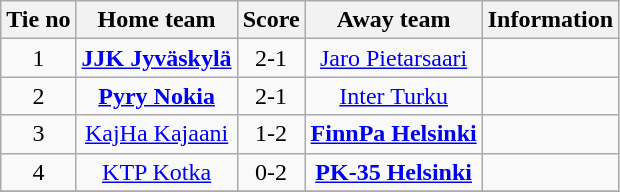<table class="wikitable" style="text-align:center">
<tr>
<th style= width="40px">Tie no</th>
<th style= width="150px">Home team</th>
<th style= width="60px">Score</th>
<th style= width="150px">Away team</th>
<th style= width="30px">Information</th>
</tr>
<tr>
<td>1</td>
<td><strong><a href='#'>JJK Jyväskylä</a></strong></td>
<td>2-1</td>
<td><a href='#'>Jaro Pietarsaari</a></td>
<td></td>
</tr>
<tr>
<td>2</td>
<td><strong><a href='#'>Pyry Nokia</a></strong></td>
<td>2-1</td>
<td><a href='#'>Inter Turku</a></td>
<td></td>
</tr>
<tr>
<td>3</td>
<td><a href='#'>KajHa Kajaani</a></td>
<td>1-2</td>
<td><strong><a href='#'>FinnPa Helsinki</a></strong></td>
<td></td>
</tr>
<tr>
<td>4</td>
<td><a href='#'>KTP Kotka</a></td>
<td>0-2</td>
<td><strong><a href='#'>PK-35 Helsinki</a></strong></td>
<td></td>
</tr>
<tr>
</tr>
</table>
